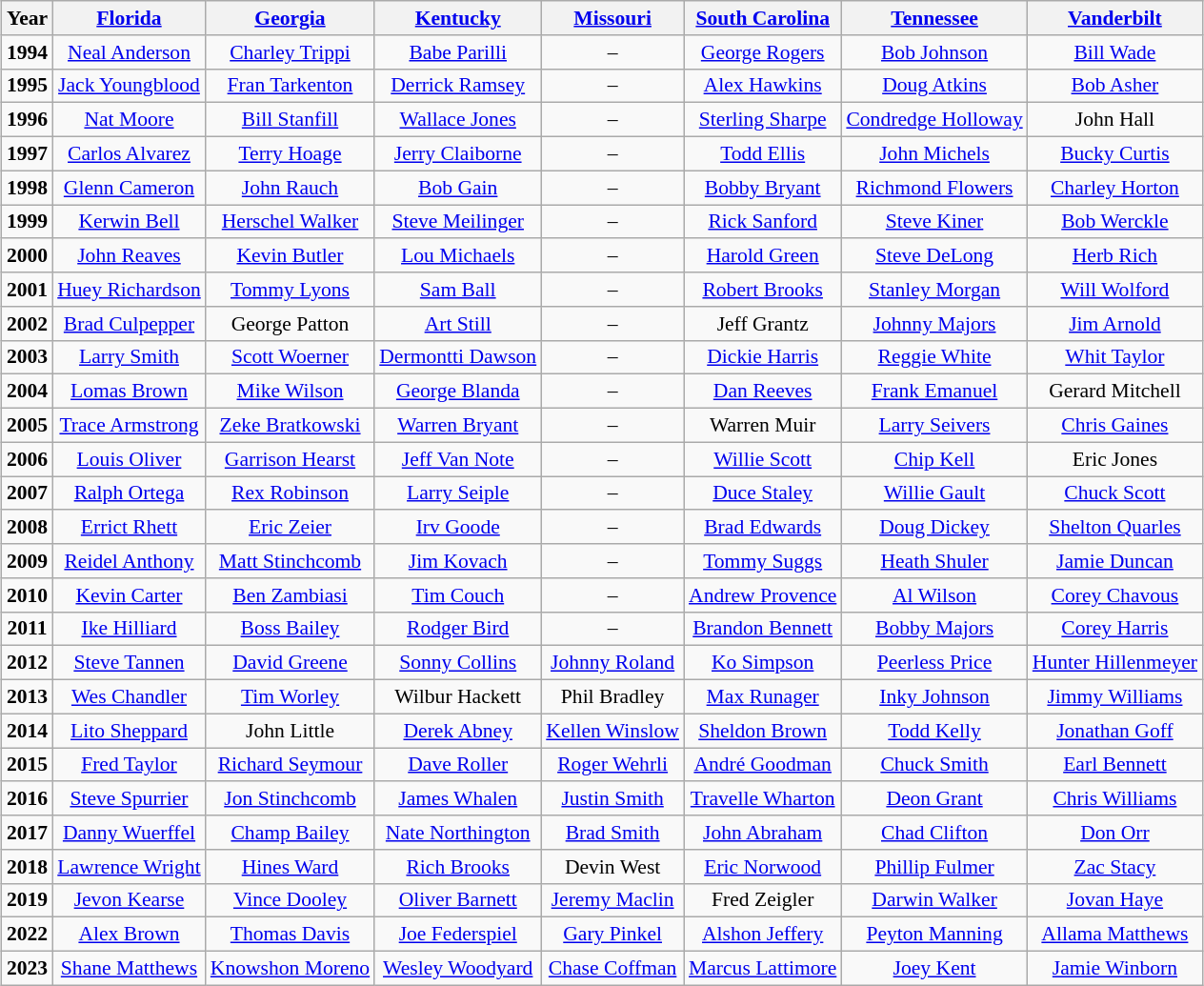<table class="wikitable" style="text-align:center; white-space:nowrap; font-size:90%; margin: 1em auto;">
<tr>
<th>Year</th>
<th><a href='#'>Florida</a></th>
<th><a href='#'>Georgia</a></th>
<th><a href='#'>Kentucky</a></th>
<th><a href='#'>Missouri</a></th>
<th><a href='#'>South Carolina</a></th>
<th><a href='#'>Tennessee</a></th>
<th><a href='#'>Vanderbilt</a></th>
</tr>
<tr>
<td><strong>1994</strong></td>
<td><a href='#'>Neal Anderson</a></td>
<td><a href='#'>Charley Trippi</a></td>
<td><a href='#'>Babe Parilli</a></td>
<td>–</td>
<td><a href='#'>George Rogers</a></td>
<td><a href='#'>Bob Johnson</a></td>
<td><a href='#'>Bill Wade</a></td>
</tr>
<tr>
<td><strong>1995</strong></td>
<td><a href='#'>Jack Youngblood</a></td>
<td><a href='#'>Fran Tarkenton</a></td>
<td><a href='#'>Derrick Ramsey</a></td>
<td>–</td>
<td><a href='#'>Alex Hawkins</a></td>
<td><a href='#'>Doug Atkins</a></td>
<td><a href='#'>Bob Asher</a></td>
</tr>
<tr>
<td><strong>1996</strong></td>
<td><a href='#'>Nat Moore</a></td>
<td><a href='#'>Bill Stanfill</a></td>
<td><a href='#'>Wallace Jones</a></td>
<td>–</td>
<td><a href='#'>Sterling Sharpe</a></td>
<td><a href='#'>Condredge Holloway</a></td>
<td>John Hall</td>
</tr>
<tr>
<td><strong>1997</strong></td>
<td><a href='#'>Carlos Alvarez</a></td>
<td><a href='#'>Terry Hoage</a></td>
<td><a href='#'>Jerry Claiborne</a></td>
<td>–</td>
<td><a href='#'>Todd Ellis</a></td>
<td><a href='#'>John Michels</a></td>
<td><a href='#'>Bucky Curtis</a></td>
</tr>
<tr>
<td><strong>1998</strong></td>
<td><a href='#'>Glenn Cameron</a></td>
<td><a href='#'>John Rauch</a></td>
<td><a href='#'>Bob Gain</a></td>
<td>–</td>
<td><a href='#'>Bobby Bryant</a></td>
<td><a href='#'>Richmond Flowers</a></td>
<td><a href='#'>Charley Horton</a></td>
</tr>
<tr>
<td><strong>1999</strong></td>
<td><a href='#'>Kerwin Bell</a></td>
<td><a href='#'>Herschel Walker</a></td>
<td><a href='#'>Steve Meilinger</a></td>
<td>–</td>
<td><a href='#'>Rick Sanford</a></td>
<td><a href='#'>Steve Kiner</a></td>
<td><a href='#'>Bob Werckle</a></td>
</tr>
<tr>
<td><strong>2000</strong></td>
<td><a href='#'>John Reaves</a></td>
<td><a href='#'>Kevin Butler</a></td>
<td><a href='#'>Lou Michaels</a></td>
<td>–</td>
<td><a href='#'>Harold Green</a></td>
<td><a href='#'>Steve DeLong</a></td>
<td><a href='#'>Herb Rich</a></td>
</tr>
<tr>
<td><strong>2001</strong></td>
<td><a href='#'>Huey Richardson</a></td>
<td><a href='#'>Tommy Lyons</a></td>
<td><a href='#'>Sam Ball</a></td>
<td>–</td>
<td><a href='#'>Robert Brooks</a></td>
<td><a href='#'>Stanley Morgan</a></td>
<td><a href='#'>Will Wolford</a></td>
</tr>
<tr>
<td><strong>2002</strong></td>
<td><a href='#'>Brad Culpepper</a></td>
<td>George Patton</td>
<td><a href='#'>Art Still</a></td>
<td>–</td>
<td>Jeff Grantz</td>
<td><a href='#'>Johnny Majors</a></td>
<td><a href='#'>Jim Arnold</a></td>
</tr>
<tr>
<td><strong>2003</strong></td>
<td><a href='#'>Larry Smith</a></td>
<td><a href='#'>Scott Woerner</a></td>
<td><a href='#'>Dermontti Dawson</a></td>
<td>–</td>
<td><a href='#'>Dickie Harris</a></td>
<td><a href='#'>Reggie White</a></td>
<td><a href='#'>Whit Taylor</a></td>
</tr>
<tr>
<td><strong>2004</strong></td>
<td><a href='#'>Lomas Brown</a></td>
<td><a href='#'>Mike Wilson</a></td>
<td><a href='#'>George Blanda</a></td>
<td>–</td>
<td><a href='#'>Dan Reeves</a></td>
<td><a href='#'>Frank Emanuel</a></td>
<td>Gerard Mitchell</td>
</tr>
<tr>
<td><strong>2005</strong></td>
<td><a href='#'>Trace Armstrong</a></td>
<td><a href='#'>Zeke Bratkowski</a></td>
<td><a href='#'>Warren Bryant</a></td>
<td>–</td>
<td>Warren Muir</td>
<td><a href='#'>Larry Seivers</a></td>
<td><a href='#'>Chris Gaines</a></td>
</tr>
<tr>
<td><strong>2006</strong></td>
<td><a href='#'>Louis Oliver</a></td>
<td><a href='#'>Garrison Hearst</a></td>
<td><a href='#'>Jeff Van Note</a></td>
<td>–</td>
<td><a href='#'>Willie Scott</a></td>
<td><a href='#'>Chip Kell</a></td>
<td>Eric Jones</td>
</tr>
<tr>
<td><strong>2007</strong></td>
<td><a href='#'>Ralph Ortega</a></td>
<td><a href='#'>Rex Robinson</a></td>
<td><a href='#'>Larry Seiple</a></td>
<td>–</td>
<td><a href='#'>Duce Staley</a></td>
<td><a href='#'>Willie Gault</a></td>
<td><a href='#'>Chuck Scott</a></td>
</tr>
<tr>
<td><strong>2008</strong></td>
<td><a href='#'>Errict Rhett</a></td>
<td><a href='#'>Eric Zeier</a></td>
<td><a href='#'>Irv Goode</a></td>
<td>–</td>
<td><a href='#'>Brad Edwards</a></td>
<td><a href='#'>Doug Dickey</a></td>
<td><a href='#'>Shelton Quarles</a></td>
</tr>
<tr>
<td><strong>2009</strong></td>
<td><a href='#'>Reidel Anthony</a></td>
<td><a href='#'>Matt Stinchcomb</a></td>
<td><a href='#'>Jim Kovach</a></td>
<td>–</td>
<td><a href='#'>Tommy Suggs</a></td>
<td><a href='#'>Heath Shuler</a></td>
<td><a href='#'>Jamie Duncan</a></td>
</tr>
<tr>
<td><strong>2010</strong></td>
<td><a href='#'>Kevin Carter</a></td>
<td><a href='#'>Ben Zambiasi</a></td>
<td><a href='#'>Tim Couch</a></td>
<td>–</td>
<td><a href='#'>Andrew Provence</a></td>
<td><a href='#'>Al Wilson</a></td>
<td><a href='#'>Corey Chavous</a></td>
</tr>
<tr>
<td><strong>2011</strong></td>
<td><a href='#'>Ike Hilliard</a></td>
<td><a href='#'>Boss Bailey</a></td>
<td><a href='#'>Rodger Bird</a></td>
<td>–</td>
<td><a href='#'>Brandon Bennett</a></td>
<td><a href='#'>Bobby Majors</a></td>
<td><a href='#'>Corey Harris</a></td>
</tr>
<tr>
<td><strong>2012</strong></td>
<td><a href='#'>Steve Tannen</a></td>
<td><a href='#'>David Greene</a></td>
<td><a href='#'>Sonny Collins</a></td>
<td><a href='#'>Johnny Roland</a></td>
<td><a href='#'>Ko Simpson</a></td>
<td><a href='#'>Peerless Price</a></td>
<td><a href='#'>Hunter Hillenmeyer</a></td>
</tr>
<tr>
<td><strong>2013</strong></td>
<td><a href='#'>Wes Chandler</a></td>
<td><a href='#'>Tim Worley</a></td>
<td>Wilbur Hackett</td>
<td>Phil Bradley</td>
<td><a href='#'>Max Runager</a></td>
<td><a href='#'>Inky Johnson</a></td>
<td><a href='#'>Jimmy  Williams</a></td>
</tr>
<tr>
<td><strong>2014</strong></td>
<td><a href='#'>Lito Sheppard</a></td>
<td>John Little</td>
<td><a href='#'>Derek Abney</a></td>
<td><a href='#'>Kellen Winslow</a></td>
<td><a href='#'>Sheldon Brown</a></td>
<td><a href='#'>Todd Kelly</a></td>
<td><a href='#'>Jonathan Goff</a></td>
</tr>
<tr>
<td><strong>2015</strong></td>
<td><a href='#'>Fred Taylor</a></td>
<td><a href='#'>Richard Seymour</a></td>
<td><a href='#'>Dave Roller</a></td>
<td><a href='#'>Roger Wehrli</a></td>
<td><a href='#'>André Goodman</a></td>
<td><a href='#'>Chuck Smith</a></td>
<td><a href='#'>Earl Bennett</a></td>
</tr>
<tr>
<td><strong>2016</strong></td>
<td><a href='#'>Steve Spurrier</a></td>
<td><a href='#'>Jon Stinchcomb</a></td>
<td><a href='#'>James Whalen</a></td>
<td><a href='#'>Justin Smith</a></td>
<td><a href='#'>Travelle Wharton</a></td>
<td><a href='#'>Deon Grant</a></td>
<td><a href='#'>Chris Williams</a></td>
</tr>
<tr>
<td><strong>2017</strong></td>
<td><a href='#'>Danny Wuerffel</a></td>
<td><a href='#'>Champ Bailey</a></td>
<td><a href='#'>Nate Northington</a></td>
<td><a href='#'>Brad Smith</a></td>
<td><a href='#'>John Abraham</a></td>
<td><a href='#'>Chad Clifton</a></td>
<td><a href='#'>Don Orr</a></td>
</tr>
<tr>
<td><strong>2018</strong></td>
<td><a href='#'>Lawrence Wright</a></td>
<td><a href='#'>Hines Ward</a></td>
<td><a href='#'>Rich Brooks</a></td>
<td>Devin West</td>
<td><a href='#'>Eric Norwood</a></td>
<td><a href='#'>Phillip Fulmer</a></td>
<td><a href='#'>Zac Stacy</a></td>
</tr>
<tr>
<td><strong>2019</strong></td>
<td><a href='#'>Jevon Kearse</a></td>
<td><a href='#'>Vince Dooley</a></td>
<td><a href='#'>Oliver Barnett</a></td>
<td><a href='#'>Jeremy Maclin</a></td>
<td>Fred Zeigler</td>
<td><a href='#'>Darwin Walker</a></td>
<td><a href='#'>Jovan Haye</a></td>
</tr>
<tr>
<td><strong>2022</strong></td>
<td><a href='#'>Alex Brown</a></td>
<td><a href='#'>Thomas Davis</a></td>
<td><a href='#'>Joe Federspiel</a></td>
<td><a href='#'>Gary Pinkel</a></td>
<td><a href='#'>Alshon Jeffery</a></td>
<td><a href='#'>Peyton Manning</a></td>
<td><a href='#'>Allama Matthews</a></td>
</tr>
<tr>
<td><strong>2023</strong></td>
<td><a href='#'>Shane Matthews</a></td>
<td><a href='#'>Knowshon Moreno</a></td>
<td><a href='#'>Wesley Woodyard</a></td>
<td><a href='#'>Chase Coffman</a></td>
<td><a href='#'>Marcus Lattimore</a></td>
<td><a href='#'>Joey Kent</a></td>
<td><a href='#'>Jamie Winborn</a></td>
</tr>
</table>
